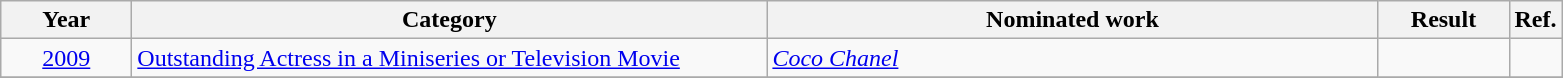<table class=wikitable>
<tr>
<th scope="col" style="width:5em;">Year</th>
<th scope="col" style="width:26em;">Category</th>
<th scope="col" style="width:25em;">Nominated work</th>
<th scope="col" style="width:5em;">Result</th>
<th>Ref.</th>
</tr>
<tr>
<td style="text-align:center;"><a href='#'>2009</a></td>
<td rowspan=1><a href='#'>Outstanding Actress in a Miniseries or Television Movie</a></td>
<td><em> <a href='#'>Coco Chanel</a></em></td>
<td></td>
<td rowspan=1></td>
</tr>
<tr>
</tr>
</table>
